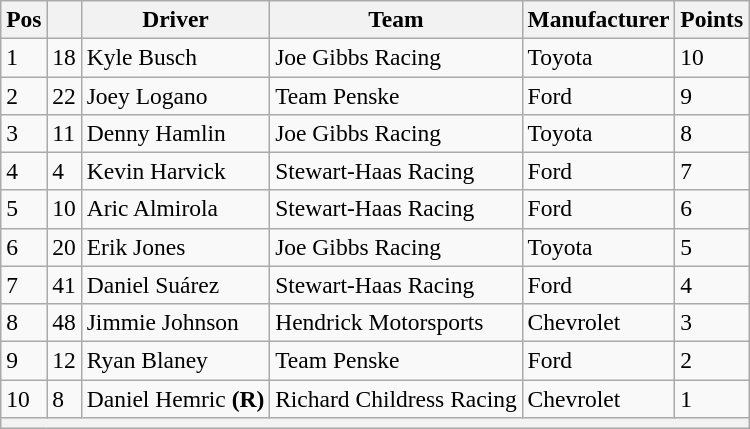<table class="wikitable" style="font-size:98%">
<tr>
<th>Pos</th>
<th></th>
<th>Driver</th>
<th>Team</th>
<th>Manufacturer</th>
<th>Points</th>
</tr>
<tr>
<td>1</td>
<td>18</td>
<td>Kyle Busch</td>
<td>Joe Gibbs Racing</td>
<td>Toyota</td>
<td>10</td>
</tr>
<tr>
<td>2</td>
<td>22</td>
<td>Joey Logano</td>
<td>Team Penske</td>
<td>Ford</td>
<td>9</td>
</tr>
<tr>
<td>3</td>
<td>11</td>
<td>Denny Hamlin</td>
<td>Joe Gibbs Racing</td>
<td>Toyota</td>
<td>8</td>
</tr>
<tr>
<td>4</td>
<td>4</td>
<td>Kevin Harvick</td>
<td>Stewart-Haas Racing</td>
<td>Ford</td>
<td>7</td>
</tr>
<tr>
<td>5</td>
<td>10</td>
<td>Aric Almirola</td>
<td>Stewart-Haas Racing</td>
<td>Ford</td>
<td>6</td>
</tr>
<tr>
<td>6</td>
<td>20</td>
<td>Erik Jones</td>
<td>Joe Gibbs Racing</td>
<td>Toyota</td>
<td>5</td>
</tr>
<tr>
<td>7</td>
<td>41</td>
<td>Daniel Suárez</td>
<td>Stewart-Haas Racing</td>
<td>Ford</td>
<td>4</td>
</tr>
<tr>
<td>8</td>
<td>48</td>
<td>Jimmie Johnson</td>
<td>Hendrick Motorsports</td>
<td>Chevrolet</td>
<td>3</td>
</tr>
<tr>
<td>9</td>
<td>12</td>
<td>Ryan Blaney</td>
<td>Team Penske</td>
<td>Ford</td>
<td>2</td>
</tr>
<tr>
<td>10</td>
<td>8</td>
<td>Daniel Hemric <strong>(R)</strong></td>
<td>Richard Childress Racing</td>
<td>Chevrolet</td>
<td>1</td>
</tr>
<tr>
<th colspan="6"></th>
</tr>
</table>
